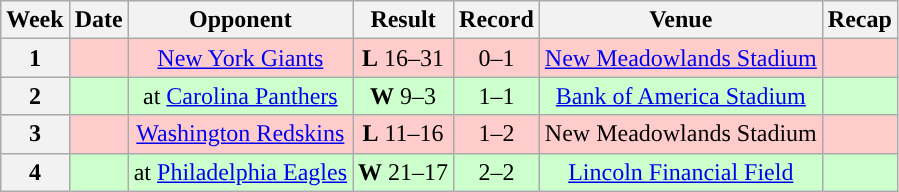<table class="wikitable" style="text-align:center">
<tr>
<th>Week</th>
<th>Date</th>
<th>Opponent</th>
<th>Result</th>
<th>Record</th>
<th>Venue</th>
<th>Recap</th>
</tr>
<tr style="background:#fcc">
<th>1</th>
<td></td>
<td><a href='#'>New York Giants</a></td>
<td><strong>L</strong> 16–31</td>
<td>0–1</td>
<td><a href='#'>New Meadowlands Stadium</a></td>
<td></td>
</tr>
<tr style="background:#cfc">
<th>2</th>
<td></td>
<td>at <a href='#'>Carolina Panthers</a></td>
<td><strong>W</strong> 9–3</td>
<td>1–1</td>
<td><a href='#'>Bank of America Stadium</a></td>
<td></td>
</tr>
<tr style="background:#fcc">
<th>3</th>
<td></td>
<td><a href='#'>Washington Redskins</a></td>
<td><strong>L</strong> 11–16</td>
<td>1–2</td>
<td>New Meadowlands Stadium</td>
<td></td>
</tr>
<tr style="background:#cfc">
<th>4</th>
<td></td>
<td>at <a href='#'>Philadelphia Eagles</a></td>
<td><strong>W</strong> 21–17</td>
<td>2–2</td>
<td><a href='#'>Lincoln Financial Field</a></td>
<td></td>
</tr>
</table>
